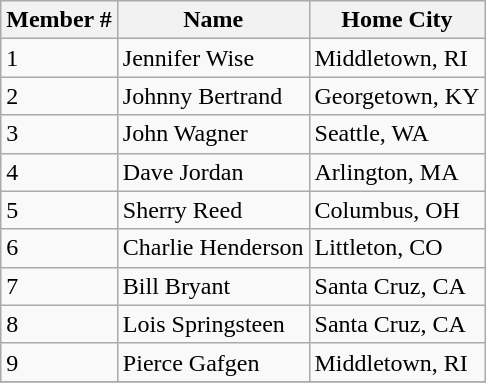<table class="wikitable">
<tr>
<th>Member #</th>
<th>Name</th>
<th>Home City</th>
</tr>
<tr>
<td>1</td>
<td>Jennifer Wise</td>
<td>Middletown, RI</td>
</tr>
<tr>
<td>2</td>
<td>Johnny Bertrand</td>
<td>Georgetown, KY</td>
</tr>
<tr>
<td>3</td>
<td>John Wagner</td>
<td>Seattle, WA</td>
</tr>
<tr>
<td>4</td>
<td>Dave Jordan</td>
<td>Arlington, MA</td>
</tr>
<tr>
<td>5</td>
<td>Sherry Reed</td>
<td>Columbus, OH</td>
</tr>
<tr>
<td>6</td>
<td>Charlie Henderson</td>
<td>Littleton, CO</td>
</tr>
<tr>
<td>7</td>
<td>Bill Bryant</td>
<td>Santa Cruz, CA</td>
</tr>
<tr>
<td>8</td>
<td>Lois Springsteen</td>
<td>Santa Cruz, CA</td>
</tr>
<tr>
<td>9</td>
<td>Pierce Gafgen</td>
<td>Middletown, RI</td>
</tr>
<tr>
</tr>
</table>
